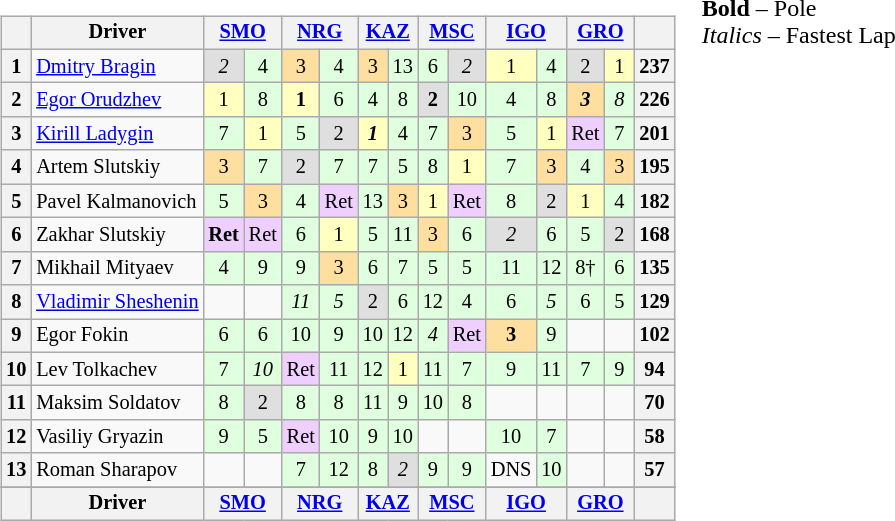<table>
<tr>
<td valign="top"><br><table align=left| class="wikitable" style="font-size: 85%; text-align: center">
<tr valign="top">
<th valign="middle"></th>
<th valign="middle">Driver</th>
<th colspan=2><a href='#'>SMO</a></th>
<th colspan=2><a href='#'>NRG</a></th>
<th colspan=2><a href='#'>KAZ</a></th>
<th colspan=2><a href='#'>MSC</a></th>
<th colspan=2><a href='#'>IGO</a></th>
<th colspan=2><a href='#'>GRO</a></th>
<th valign="middle"></th>
</tr>
<tr>
<th>1</th>
<td align="left"> <a href='#'>Dmitry Bragin</a></td>
<td style="background:#dfdfdf;"><em>2</em></td>
<td style="background:#dfffdf;">4</td>
<td style="background:#ffdf9f;">3</td>
<td style="background:#dfffdf;">4</td>
<td style="background:#ffdf9f;">3</td>
<td style="background:#dfffdf;">13</td>
<td style="background:#dfffdf;">6</td>
<td style="background:#dfdfdf;"><em>2</em></td>
<td style="background:#ffffbf;">1</td>
<td style="background:#dfffdf;">4</td>
<td style="background:#dfdfdf;">2</td>
<td style="background:#ffffbf;"> 1 </td>
<th>237</th>
</tr>
<tr>
<th>2</th>
<td align="left"> <a href='#'>Egor Orudzhev</a></td>
<td style="background:#ffffbf;">1</td>
<td style="background:#dfffdf;">8</td>
<td style="background:#ffffbf;"><strong>1</strong></td>
<td style="background:#dfffdf;">6</td>
<td style="background:#dfffdf;">4</td>
<td style="background:#dfffdf;">8</td>
<td style="background:#dfdfdf;"><strong>2</strong></td>
<td style="background:#dfffdf;">10</td>
<td style="background:#dfffdf;">4</td>
<td style="background:#dfffdf;">8</td>
<td style="background:#ffdf9f;"><strong><em>3</em></strong></td>
<td style="background:#dfffdf;"><em>8</em></td>
<th>226</th>
</tr>
<tr>
<th>3</th>
<td align="left"> <a href='#'>Kirill Ladygin</a></td>
<td style="background:#dfffdf;">7</td>
<td style="background:#ffffbf;">1</td>
<td style="background:#dfffdf;">5</td>
<td style="background:#dfdfdf;">2</td>
<td style="background:#ffffbf;"><strong><em>1</em></strong></td>
<td style="background:#dfffdf;">4</td>
<td style="background:#dfffdf;">7</td>
<td style="background:#ffdf9f;">3</td>
<td style="background:#dfffdf;">5</td>
<td style="background:#ffffbf;">1</td>
<td style="background:#efcfff;">Ret</td>
<td style="background:#dfffdf;">7</td>
<th>201</th>
</tr>
<tr>
<th>4</th>
<td align="left"> Artem Slutskiy</td>
<td style="background:#ffdf9f;">3</td>
<td style="background:#dfffdf;">7</td>
<td style="background:#dfdfdf;">2</td>
<td style="background:#dfffdf;">7</td>
<td style="background:#dfffdf;">7</td>
<td style="background:#dfffdf;">5</td>
<td style="background:#dfffdf;">8</td>
<td style="background:#ffffbf;">1</td>
<td style="background:#dfffdf;">7</td>
<td style="background:#ffdf9f;">3</td>
<td style="background:#dfffdf;">4</td>
<td style="background:#ffdf9f;">3</td>
<th>195</th>
</tr>
<tr>
<th>5</th>
<td align="left"> Pavel Kalmanovich</td>
<td style="background:#dfffdf;">5</td>
<td style="background:#ffdf9f;">3</td>
<td style="background:#dfffdf;">4</td>
<td style="background:#efcfff;">Ret</td>
<td style="background:#dfffdf;">13</td>
<td style="background:#ffdf9f;">3</td>
<td style="background:#ffffbf;">1</td>
<td style="background:#efcfff;">Ret</td>
<td style="background:#dfffdf;">8</td>
<td style="background:#dfdfdf;">2</td>
<td style="background:#ffffbf;">1</td>
<td style="background:#dfffdf;">4</td>
<th>182</th>
</tr>
<tr>
<th>6</th>
<td align="left"> Zakhar Slutskiy</td>
<td style="background:#efcfff;"><strong>Ret</strong></td>
<td style="background:#efcfff;">Ret</td>
<td style="background:#dfffdf;">6</td>
<td style="background:#ffffbf;">1</td>
<td style="background:#dfffdf;">5</td>
<td style="background:#dfffdf;">11</td>
<td style="background:#ffdf9f;">3</td>
<td style="background:#dfffdf;">6</td>
<td style="background:#dfdfdf;"><em>2</em></td>
<td style="background:#dfffdf;">6</td>
<td style="background:#dfffdf;">5</td>
<td style="background:#dfdfdf;">2</td>
<th>168</th>
</tr>
<tr>
<th>7</th>
<td align="left"> Mikhail Mityaev</td>
<td style="background:#dfffdf;">4</td>
<td style="background:#dfffdf;">9</td>
<td style="background:#dfffdf;">9</td>
<td style="background:#ffdf9f;">3</td>
<td style="background:#dfffdf;">6</td>
<td style="background:#dfffdf;">7</td>
<td style="background:#dfffdf;">5</td>
<td style="background:#dfffdf;">5</td>
<td style="background:#dfffdf;">11</td>
<td style="background:#dfffdf;">12</td>
<td style="background:#dfffdf;">8†</td>
<td style="background:#dfffdf;">6</td>
<th>135</th>
</tr>
<tr>
<th>8</th>
<td align="left"> <a href='#'>Vladimir Sheshenin</a></td>
<td></td>
<td></td>
<td style="background:#dfffdf;"><em>11</em></td>
<td style="background:#dfffdf;"><em>5</em></td>
<td style="background:#dfdfdf;">2</td>
<td style="background:#dfffdf;">6</td>
<td style="background:#dfffdf;">12</td>
<td style="background:#dfffdf;">4</td>
<td style="background:#dfffdf;">6</td>
<td style="background:#dfffdf;"><em>5</em></td>
<td style="background:#dfffdf;">6</td>
<td style="background:#dfffdf;">5</td>
<th>129</th>
</tr>
<tr>
<th>9</th>
<td align="left"> Egor Fokin</td>
<td style="background:#dfffdf;">6</td>
<td style="background:#dfffdf;">6</td>
<td style="background:#dfffdf;">10</td>
<td style="background:#dfffdf;">9</td>
<td style="background:#dfffdf;">10</td>
<td style="background:#dfffdf;">12</td>
<td style="background:#dfffdf;"><em>4</em></td>
<td style="background:#efcfff;">Ret</td>
<td style="background:#ffdf9f;"><strong>3</strong></td>
<td style="background:#dfffdf;">9</td>
<td></td>
<td></td>
<th>102</th>
</tr>
<tr>
<th>10</th>
<td align="left"> Lev Tolkachev</td>
<td style="background:#dfffdf;">7</td>
<td style="background:#dfffdf;"><em>10</em></td>
<td style="background:#efcfff;">Ret</td>
<td style="background:#dfffdf;">11</td>
<td style="background:#dfffdf;">12</td>
<td style="background:#ffffbf;">1</td>
<td style="background:#dfffdf;">11</td>
<td style="background:#dfffdf;">7</td>
<td style="background:#dfffdf;">9</td>
<td style="background:#dfffdf;">11</td>
<td style="background:#dfffdf;">7</td>
<td style="background:#dfffdf;">9</td>
<th>94</th>
</tr>
<tr>
<th>11</th>
<td align="left"> Maksim Soldatov</td>
<td style="background:#dfffdf;">8</td>
<td style="background:#dfdfdf;">2</td>
<td style="background:#dfffdf;">8</td>
<td style="background:#dfffdf;">8</td>
<td style="background:#dfffdf;">11</td>
<td style="background:#dfffdf;">9</td>
<td style="background:#dfffdf;">10</td>
<td style="background:#dfffdf;">8</td>
<td></td>
<td></td>
<td></td>
<td></td>
<th>70</th>
</tr>
<tr>
<th>12</th>
<td align="left"> Vasiliy Gryazin</td>
<td style="background:#dfffdf;">9</td>
<td style="background:#dfffdf;">5</td>
<td style="background:#efcfff;">Ret</td>
<td style="background:#dfffdf;">10</td>
<td style="background:#dfffdf;">9</td>
<td style="background:#dfffdf;">10</td>
<td></td>
<td></td>
<td style="background:#dfffdf;">10</td>
<td style="background:#dfffdf;">7</td>
<td></td>
<td></td>
<th>58</th>
</tr>
<tr>
<th>13</th>
<td align="left"> Roman Sharapov</td>
<td></td>
<td></td>
<td style="background:#dfffdf;">7</td>
<td style="background:#dfffdf;">12</td>
<td style="background:#dfffdf;">8</td>
<td style="background:#dfdfdf;"><em>2</em></td>
<td style="background:#dfffdf;">9</td>
<td style="background:#dfffdf;">9</td>
<td>DNS</td>
<td style="background:#dfffdf;">10</td>
<td></td>
<td></td>
<th>57</th>
</tr>
<tr>
</tr>
<tr valign="top">
<th valign="middle"></th>
<th valign="middle">Driver</th>
<th colspan=2><a href='#'>SMO</a></th>
<th colspan=2><a href='#'>NRG</a></th>
<th colspan=2><a href='#'>KAZ</a></th>
<th colspan=2><a href='#'>MSC</a></th>
<th colspan=2><a href='#'>IGO</a></th>
<th colspan=2><a href='#'>GRO</a></th>
<th valign="middle"></th>
</tr>
</table>
</td>
<td valign="top"><br>
<span><strong>Bold</strong> – Pole<br>
<em>Italics</em> – Fastest Lap</span></td>
</tr>
</table>
